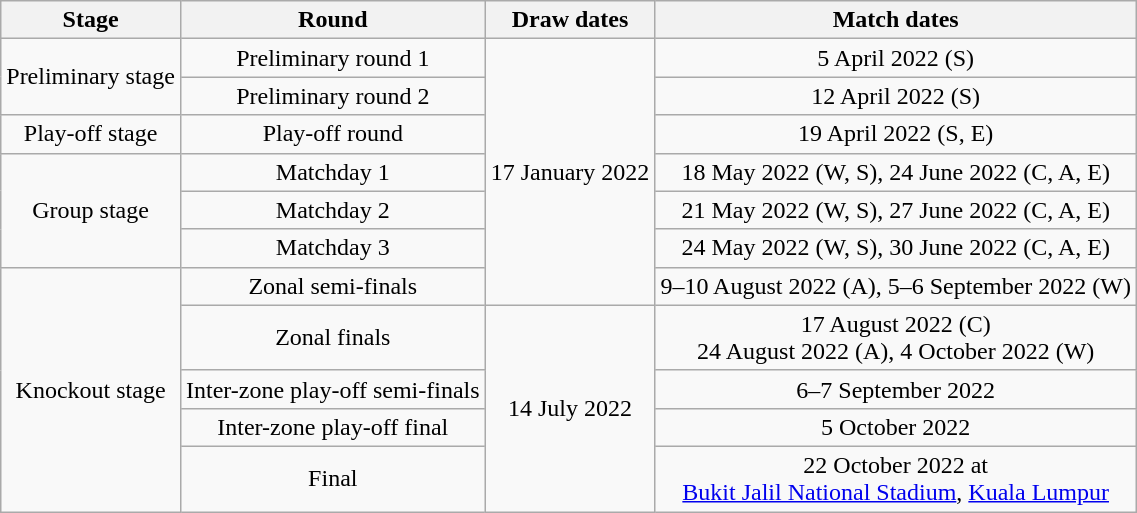<table class="wikitable" style="text-align:center">
<tr>
<th>Stage</th>
<th>Round</th>
<th>Draw dates</th>
<th>Match dates</th>
</tr>
<tr>
<td rowspan=2>Preliminary stage</td>
<td>Preliminary round 1</td>
<td rowspan=7>17 January 2022</td>
<td>5 April 2022 (S)</td>
</tr>
<tr>
<td>Preliminary round 2</td>
<td>12 April 2022 (S)</td>
</tr>
<tr>
<td>Play-off stage</td>
<td>Play-off round</td>
<td>19 April 2022 (S, E)</td>
</tr>
<tr>
<td rowspan=3>Group stage</td>
<td>Matchday 1</td>
<td>18 May 2022 (W, S), 24 June 2022 (C, A, E)</td>
</tr>
<tr>
<td>Matchday 2</td>
<td>21 May 2022 (W, S), 27 June 2022 (C, A, E)</td>
</tr>
<tr>
<td>Matchday 3</td>
<td>24 May 2022 (W, S), 30 June 2022 (C, A, E)</td>
</tr>
<tr>
<td rowspan=5>Knockout stage</td>
<td>Zonal semi-finals</td>
<td>9–10 August 2022 (A), 5–6 September 2022 (W)</td>
</tr>
<tr>
<td>Zonal finals</td>
<td rowspan=4>14 July 2022</td>
<td>17 August 2022 (C)<br>24 August 2022 (A), 4 October 2022 (W)</td>
</tr>
<tr>
<td>Inter-zone play-off semi-finals</td>
<td>6–7 September 2022</td>
</tr>
<tr>
<td>Inter-zone play-off final</td>
<td>5 October 2022</td>
</tr>
<tr>
<td>Final</td>
<td>22 October 2022 at<br><a href='#'>Bukit Jalil National Stadium</a>, <a href='#'>Kuala Lumpur</a></td>
</tr>
</table>
